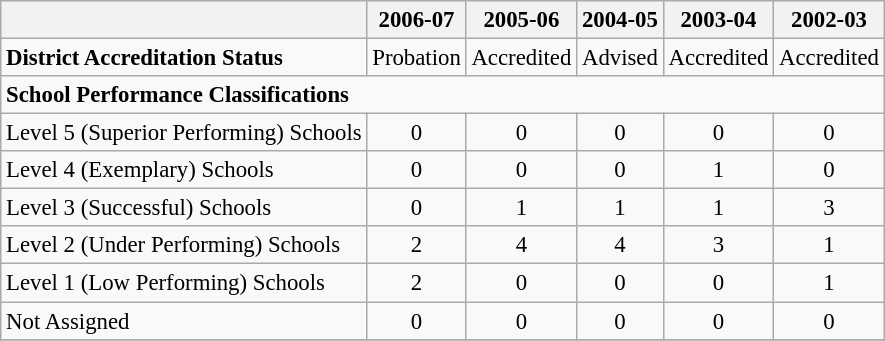<table class="wikitable" style="font-size: 95%;">
<tr>
<th></th>
<th>2006-07</th>
<th>2005-06</th>
<th>2004-05</th>
<th>2003-04</th>
<th>2002-03</th>
</tr>
<tr>
<td align="left"><strong>District Accreditation Status</strong></td>
<td align="center">Probation</td>
<td align="center">Accredited</td>
<td align="center">Advised</td>
<td align="center">Accredited</td>
<td align="center">Accredited</td>
</tr>
<tr>
<td align="left" colspan="6"><strong>School Performance Classifications</strong></td>
</tr>
<tr>
<td align="left">Level 5 (Superior Performing) Schools</td>
<td align="center">0</td>
<td align="center">0</td>
<td align="center">0</td>
<td align="center">0</td>
<td align="center">0</td>
</tr>
<tr>
<td align="left">Level 4 (Exemplary) Schools</td>
<td align="center">0</td>
<td align="center">0</td>
<td align="center">0</td>
<td align="center">1</td>
<td align="center">0</td>
</tr>
<tr>
<td align="left">Level 3 (Successful) Schools</td>
<td align="center">0</td>
<td align="center">1</td>
<td align="center">1</td>
<td align="center">1</td>
<td align="center">3</td>
</tr>
<tr>
<td align="left">Level 2 (Under Performing) Schools</td>
<td align="center">2</td>
<td align="center">4</td>
<td align="center">4</td>
<td align="center">3</td>
<td align="center">1</td>
</tr>
<tr>
<td align="left">Level 1 (Low Performing) Schools</td>
<td align="center">2</td>
<td align="center">0</td>
<td align="center">0</td>
<td align="center">0</td>
<td align="center">1</td>
</tr>
<tr>
<td align="left">Not Assigned</td>
<td align="center">0</td>
<td align="center">0</td>
<td align="center">0</td>
<td align="center">0</td>
<td align="center">0</td>
</tr>
<tr>
</tr>
</table>
